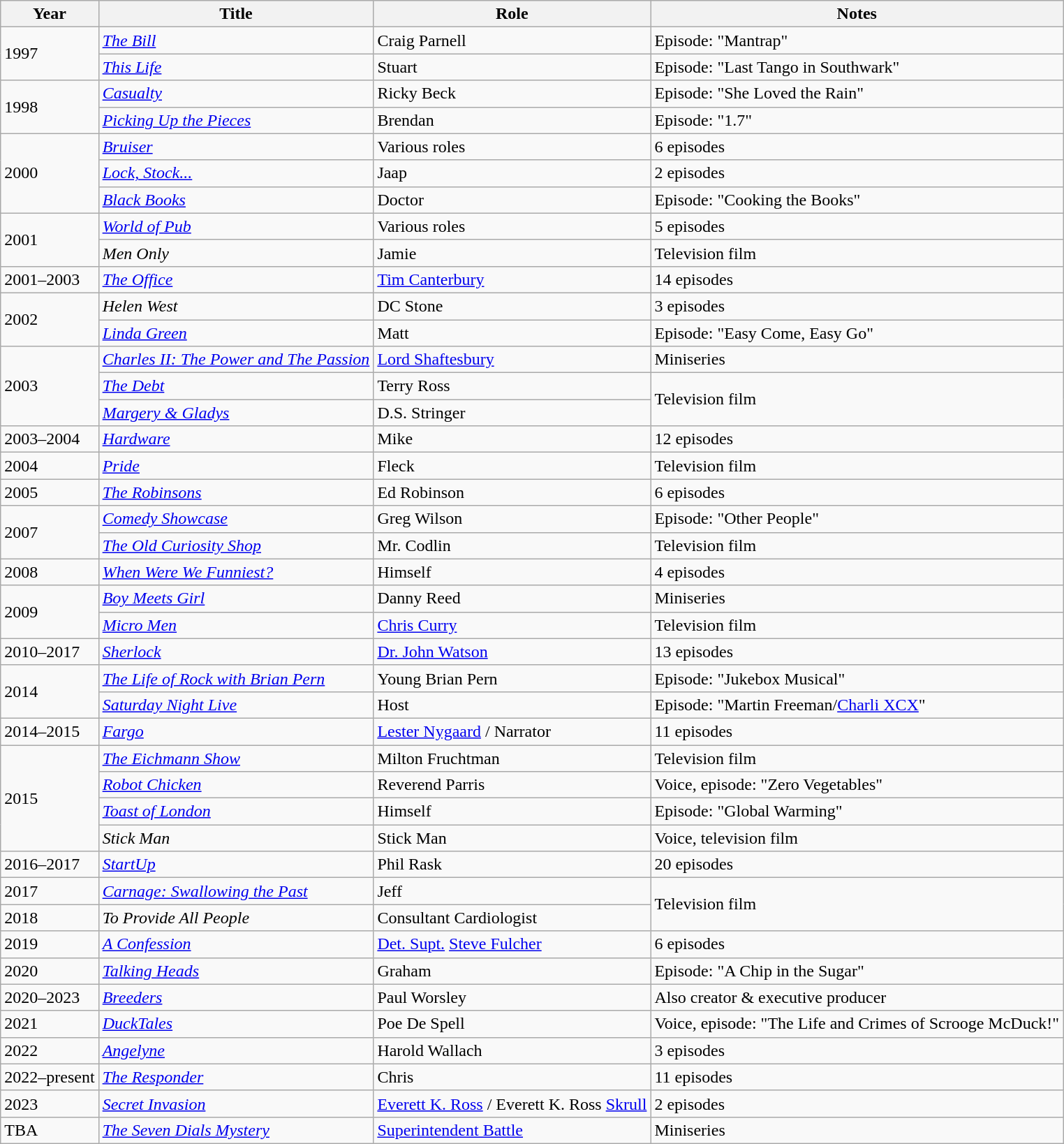<table class="wikitable sortable">
<tr>
<th>Year</th>
<th>Title</th>
<th>Role</th>
<th class="unsortable">Notes</th>
</tr>
<tr>
<td rowspan="2">1997</td>
<td><em><a href='#'>The Bill</a></em></td>
<td>Craig Parnell</td>
<td>Episode: "Mantrap"</td>
</tr>
<tr>
<td><em><a href='#'>This Life</a></em></td>
<td>Stuart</td>
<td>Episode: "Last Tango in Southwark"</td>
</tr>
<tr>
<td rowspan="2">1998</td>
<td><em><a href='#'>Casualty</a></em></td>
<td>Ricky Beck</td>
<td>Episode: "She Loved the Rain"</td>
</tr>
<tr>
<td><em><a href='#'>Picking Up the Pieces</a></em></td>
<td>Brendan</td>
<td>Episode: "1.7"</td>
</tr>
<tr>
<td rowspan="3">2000</td>
<td><em><a href='#'>Bruiser</a></em></td>
<td>Various roles</td>
<td>6 episodes</td>
</tr>
<tr>
<td><em><a href='#'>Lock, Stock...</a></em></td>
<td>Jaap</td>
<td>2 episodes</td>
</tr>
<tr>
<td><em><a href='#'>Black Books</a></em></td>
<td>Doctor</td>
<td>Episode: "Cooking the Books"</td>
</tr>
<tr>
<td rowspan="2">2001</td>
<td><em><a href='#'>World of Pub</a></em></td>
<td>Various roles</td>
<td>5 episodes</td>
</tr>
<tr>
<td><em>Men Only</em></td>
<td>Jamie</td>
<td>Television film</td>
</tr>
<tr>
<td>2001–2003</td>
<td><em><a href='#'>The Office</a></em></td>
<td><a href='#'>Tim Canterbury</a></td>
<td>14 episodes</td>
</tr>
<tr>
<td rowspan="2">2002</td>
<td><em>Helen West</em></td>
<td>DC Stone</td>
<td>3 episodes</td>
</tr>
<tr>
<td><em><a href='#'>Linda Green</a></em></td>
<td>Matt</td>
<td>Episode: "Easy Come, Easy Go"</td>
</tr>
<tr>
<td rowspan="3">2003</td>
<td><em><a href='#'>Charles II: The Power and The Passion</a></em></td>
<td><a href='#'>Lord Shaftesbury</a></td>
<td>Miniseries</td>
</tr>
<tr>
<td><em><a href='#'>The Debt</a></em></td>
<td>Terry Ross</td>
<td rowspan=2>Television film</td>
</tr>
<tr>
<td><em><a href='#'>Margery & Gladys</a></em></td>
<td>D.S. Stringer</td>
</tr>
<tr>
<td>2003–2004</td>
<td><em><a href='#'>Hardware</a></em></td>
<td>Mike</td>
<td>12 episodes</td>
</tr>
<tr>
<td>2004</td>
<td><em><a href='#'>Pride</a></em></td>
<td>Fleck</td>
<td>Television film</td>
</tr>
<tr>
<td>2005</td>
<td><em><a href='#'>The Robinsons</a></em></td>
<td>Ed Robinson</td>
<td>6 episodes</td>
</tr>
<tr>
<td rowspan="2">2007</td>
<td><em><a href='#'>Comedy Showcase</a></em></td>
<td>Greg Wilson</td>
<td>Episode: "Other People"</td>
</tr>
<tr>
<td><em><a href='#'>The Old Curiosity Shop</a></em></td>
<td>Mr. Codlin</td>
<td>Television film</td>
</tr>
<tr>
<td>2008</td>
<td><em><a href='#'>When Were We Funniest?</a></em></td>
<td>Himself</td>
<td>4 episodes</td>
</tr>
<tr>
<td rowspan="2">2009</td>
<td><em><a href='#'>Boy Meets Girl</a></em></td>
<td>Danny Reed</td>
<td>Miniseries</td>
</tr>
<tr>
<td><em><a href='#'>Micro Men</a></em></td>
<td><a href='#'>Chris Curry</a></td>
<td>Television film</td>
</tr>
<tr>
<td>2010–2017</td>
<td><em><a href='#'>Sherlock</a></em></td>
<td><a href='#'>Dr. John Watson</a></td>
<td>13 episodes</td>
</tr>
<tr>
<td rowspan="2">2014</td>
<td><em><a href='#'>The Life of Rock with Brian Pern</a></em></td>
<td>Young Brian Pern</td>
<td>Episode: "Jukebox Musical"</td>
</tr>
<tr>
<td><em><a href='#'>Saturday Night Live</a></em></td>
<td>Host</td>
<td>Episode: "Martin Freeman/<a href='#'>Charli XCX</a>"</td>
</tr>
<tr>
<td>2014–2015</td>
<td><em><a href='#'>Fargo</a></em></td>
<td><a href='#'>Lester Nygaard</a> / Narrator</td>
<td>11 episodes</td>
</tr>
<tr>
<td rowspan="4">2015</td>
<td><em><a href='#'>The Eichmann Show</a></em></td>
<td>Milton Fruchtman</td>
<td>Television film</td>
</tr>
<tr>
<td><em><a href='#'>Robot Chicken</a></em></td>
<td>Reverend Parris</td>
<td>Voice, episode: "Zero Vegetables"</td>
</tr>
<tr>
<td><em><a href='#'>Toast of London</a></em></td>
<td>Himself</td>
<td>Episode: "Global Warming"</td>
</tr>
<tr>
<td><em>Stick Man</em></td>
<td>Stick Man</td>
<td>Voice, television film</td>
</tr>
<tr>
<td>2016–2017</td>
<td><em><a href='#'>StartUp</a></em></td>
<td>Phil Rask</td>
<td>20 episodes</td>
</tr>
<tr>
<td>2017</td>
<td><em><a href='#'>Carnage: Swallowing the Past</a></em></td>
<td>Jeff</td>
<td rowspan=2>Television film</td>
</tr>
<tr>
<td>2018</td>
<td><em>To Provide All People</em></td>
<td>Consultant Cardiologist</td>
</tr>
<tr>
<td>2019</td>
<td><em><a href='#'>A Confession</a></em></td>
<td><a href='#'>Det. Supt.</a> <a href='#'>Steve Fulcher</a></td>
<td>6 episodes</td>
</tr>
<tr>
<td>2020</td>
<td><em><a href='#'>Talking Heads</a></em></td>
<td>Graham</td>
<td>Episode: "A Chip in the Sugar"</td>
</tr>
<tr>
<td>2020–2023</td>
<td><a href='#'><em>Breeders</em></a></td>
<td>Paul Worsley</td>
<td>Also creator & executive producer</td>
</tr>
<tr>
<td>2021</td>
<td><em><a href='#'>DuckTales</a></em></td>
<td>Poe De Spell</td>
<td>Voice, episode: "The Life and Crimes of Scrooge McDuck!"</td>
</tr>
<tr>
<td>2022</td>
<td><em><a href='#'>Angelyne</a></em></td>
<td>Harold Wallach</td>
<td>3 episodes</td>
</tr>
<tr>
<td>2022–present</td>
<td><em><a href='#'>The Responder</a></em></td>
<td>Chris</td>
<td>11 episodes</td>
</tr>
<tr>
<td>2023</td>
<td><em><a href='#'>Secret Invasion</a></em></td>
<td><a href='#'>Everett K. Ross</a> / Everett K. Ross <a href='#'>Skrull</a></td>
<td>2 episodes</td>
</tr>
<tr>
<td>TBA</td>
<td><em><a href='#'>The Seven Dials Mystery</a></em></td>
<td><a href='#'>Superintendent Battle</a></td>
<td>Miniseries</td>
</tr>
</table>
